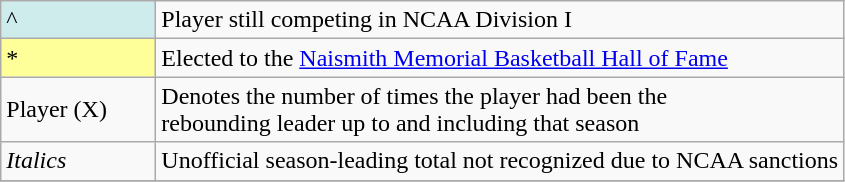<table class="wikitable">
<tr>
<td style="background-color:#CFECEC; width:6em">^</td>
<td>Player still competing in NCAA Division I</td>
</tr>
<tr>
<td style="background-color:#FFFF99; width:6em">*</td>
<td>Elected to the <a href='#'>Naismith Memorial Basketball Hall of Fame</a></td>
</tr>
<tr>
<td>Player (X)</td>
<td>Denotes the number of times the player had been the<br>rebounding leader up to and including that season</td>
</tr>
<tr>
<td><em>Italics</em></td>
<td>Unofficial season-leading total not recognized due to NCAA sanctions</td>
</tr>
<tr>
</tr>
</table>
